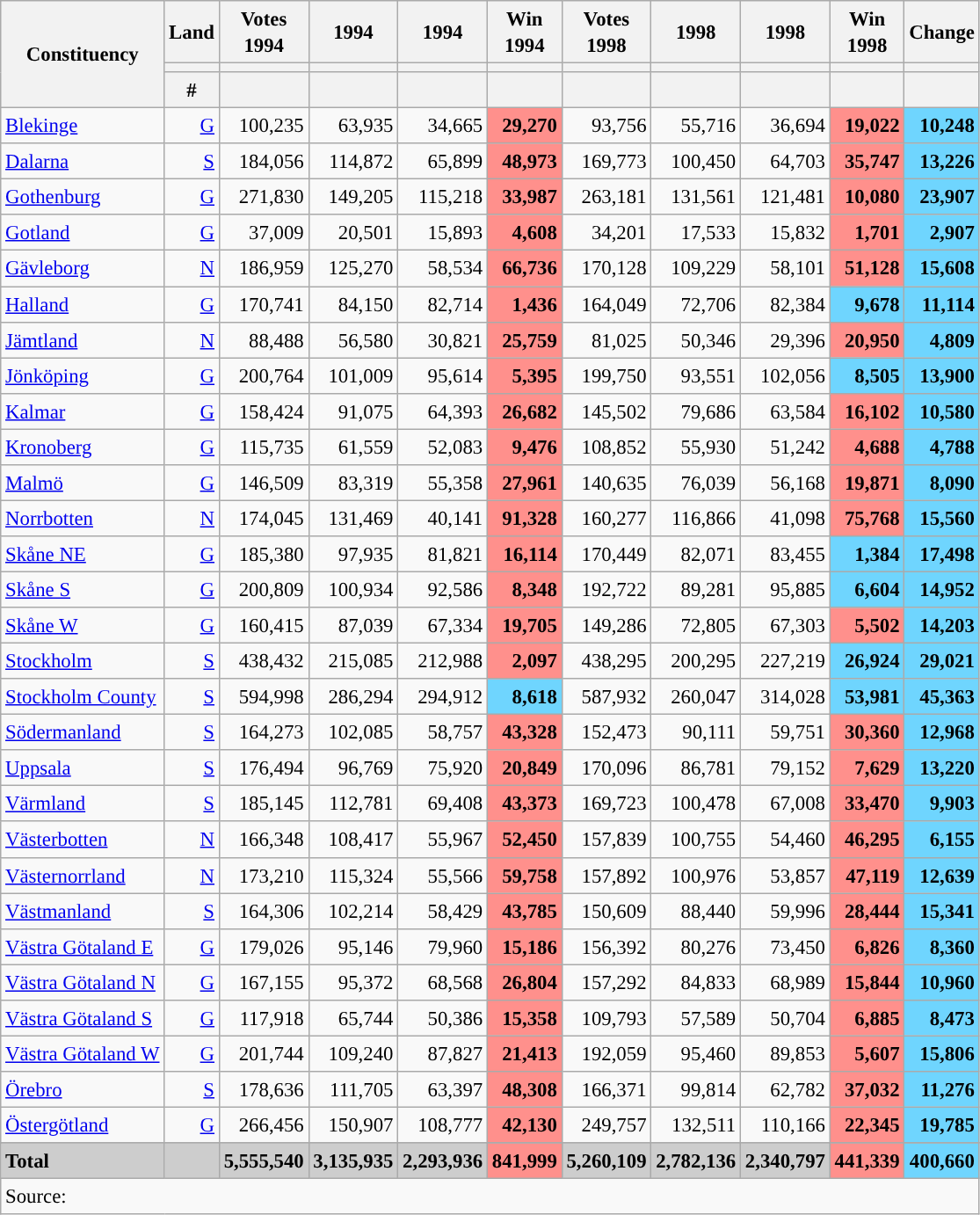<table class="wikitable sortable" style="text-align:right; font-size:95%; line-height:20px;">
<tr>
<th rowspan="3">Constituency</th>
<th>Land</th>
<th width="30px" class="unsortable">Votes 1994</th>
<th> 1994</th>
<th> 1994</th>
<th width="30px" class="unsortable">Win 1994</th>
<th width="30px" class="unsortable">Votes 1998</th>
<th> 1998</th>
<th> 1998</th>
<th width="30px" class="unsortable">Win 1998</th>
<th width="30px" class="unsortable">Change</th>
</tr>
<tr>
<th></th>
<th></th>
<th style="background:"></th>
<th style="background:"></th>
<th></th>
<th></th>
<th style="background:"></th>
<th style="background:"></th>
<th></th>
<th></th>
</tr>
<tr>
<th data-sort-type="number">#</th>
<th data-sort-type="number"></th>
<th data-sort-type="number"></th>
<th data-sort-type="number"></th>
<th data-sort-type="number"></th>
<th data-sort-type="number"></th>
<th data-sort-type="number"></th>
<th data-sort-type="number"></th>
<th data-sort-type="number"></th>
<th data-sort-type="number"></th>
</tr>
<tr>
<td align="left"><a href='#'>Blekinge</a></td>
<td><a href='#'>G</a></td>
<td>100,235</td>
<td>63,935</td>
<td>34,665</td>
<td bgcolor=#ff908c><strong>29,270</strong></td>
<td>93,756</td>
<td>55,716</td>
<td>36,694</td>
<td bgcolor=#ff908c><strong>19,022</strong></td>
<td bgcolor=#6fd5fe><strong>10,248</strong></td>
</tr>
<tr>
<td align="left"><a href='#'>Dalarna</a></td>
<td><a href='#'>S</a></td>
<td>184,056</td>
<td>114,872</td>
<td>65,899</td>
<td bgcolor=#ff908c><strong>48,973</strong></td>
<td>169,773</td>
<td>100,450</td>
<td>64,703</td>
<td bgcolor=#ff908c><strong>35,747</strong></td>
<td bgcolor=#6fd5fe><strong>13,226</strong></td>
</tr>
<tr>
<td align="left"><a href='#'>Gothenburg</a></td>
<td><a href='#'>G</a></td>
<td>271,830</td>
<td>149,205</td>
<td>115,218</td>
<td bgcolor=#ff908c><strong>33,987</strong></td>
<td>263,181</td>
<td>131,561</td>
<td>121,481</td>
<td bgcolor=#ff908c><strong>10,080</strong></td>
<td bgcolor=#6fd5fe><strong>23,907</strong></td>
</tr>
<tr>
<td align="left"><a href='#'>Gotland</a></td>
<td><a href='#'>G</a></td>
<td>37,009</td>
<td>20,501</td>
<td>15,893</td>
<td bgcolor=#ff908c><strong>4,608</strong></td>
<td>34,201</td>
<td>17,533</td>
<td>15,832</td>
<td bgcolor=#ff908c><strong>1,701</strong></td>
<td bgcolor=#6fd5fe><strong>2,907</strong></td>
</tr>
<tr>
<td align="left"><a href='#'>Gävleborg</a></td>
<td><a href='#'>N</a></td>
<td>186,959</td>
<td>125,270</td>
<td>58,534</td>
<td bgcolor=#ff908c><strong>66,736</strong></td>
<td>170,128</td>
<td>109,229</td>
<td>58,101</td>
<td bgcolor=#ff908c><strong>51,128</strong></td>
<td bgcolor=#6fd5fe><strong>15,608</strong></td>
</tr>
<tr>
<td align="left"><a href='#'>Halland</a></td>
<td><a href='#'>G</a></td>
<td>170,741</td>
<td>84,150</td>
<td>82,714</td>
<td bgcolor=#ff908c><strong>1,436</strong></td>
<td>164,049</td>
<td>72,706</td>
<td>82,384</td>
<td bgcolor=#6fd5fe><strong>9,678</strong></td>
<td bgcolor=#6fd5fe><strong>11,114</strong></td>
</tr>
<tr>
<td align="left"><a href='#'>Jämtland</a></td>
<td><a href='#'>N</a></td>
<td>88,488</td>
<td>56,580</td>
<td>30,821</td>
<td bgcolor=#ff908c><strong>25,759</strong></td>
<td>81,025</td>
<td>50,346</td>
<td>29,396</td>
<td bgcolor=#ff908c><strong>20,950</strong></td>
<td bgcolor=#6fd5fe><strong>4,809</strong></td>
</tr>
<tr>
<td align="left"><a href='#'>Jönköping</a></td>
<td><a href='#'>G</a></td>
<td>200,764</td>
<td>101,009</td>
<td>95,614</td>
<td bgcolor=#ff908c><strong>5,395</strong></td>
<td>199,750</td>
<td>93,551</td>
<td>102,056</td>
<td bgcolor=#6fd5fe><strong>8,505</strong></td>
<td bgcolor=#6fd5fe><strong>13,900</strong></td>
</tr>
<tr>
<td align="left"><a href='#'>Kalmar</a></td>
<td><a href='#'>G</a></td>
<td>158,424</td>
<td>91,075</td>
<td>64,393</td>
<td bgcolor=#ff908c><strong>26,682</strong></td>
<td>145,502</td>
<td>79,686</td>
<td>63,584</td>
<td bgcolor=#ff908c><strong>16,102</strong></td>
<td bgcolor=#6fd5fe><strong>10,580</strong></td>
</tr>
<tr>
<td align="left"><a href='#'>Kronoberg</a></td>
<td><a href='#'>G</a></td>
<td>115,735</td>
<td>61,559</td>
<td>52,083</td>
<td bgcolor=#ff908c><strong>9,476</strong></td>
<td>108,852</td>
<td>55,930</td>
<td>51,242</td>
<td bgcolor=#ff908c><strong>4,688</strong></td>
<td bgcolor=#6fd5fe><strong>4,788</strong></td>
</tr>
<tr>
<td align="left"><a href='#'>Malmö</a></td>
<td><a href='#'>G</a></td>
<td>146,509</td>
<td>83,319</td>
<td>55,358</td>
<td bgcolor=#ff908c><strong>27,961</strong></td>
<td>140,635</td>
<td>76,039</td>
<td>56,168</td>
<td bgcolor=#ff908c><strong>19,871</strong></td>
<td bgcolor=#6fd5fe><strong>8,090</strong></td>
</tr>
<tr>
<td align="left"><a href='#'>Norrbotten</a></td>
<td><a href='#'>N</a></td>
<td>174,045</td>
<td>131,469</td>
<td>40,141</td>
<td bgcolor=#ff908c><strong>91,328</strong></td>
<td>160,277</td>
<td>116,866</td>
<td>41,098</td>
<td bgcolor=#ff908c><strong>75,768</strong></td>
<td bgcolor=#6fd5fe><strong>15,560</strong></td>
</tr>
<tr>
<td align="left"><a href='#'>Skåne NE</a></td>
<td><a href='#'>G</a></td>
<td>185,380</td>
<td>97,935</td>
<td>81,821</td>
<td bgcolor=#ff908c><strong>16,114</strong></td>
<td>170,449</td>
<td>82,071</td>
<td>83,455</td>
<td bgcolor=#6fd5fe><strong>1,384</strong></td>
<td bgcolor=#6fd5fe><strong>17,498</strong></td>
</tr>
<tr>
<td align="left"><a href='#'>Skåne S</a></td>
<td><a href='#'>G</a></td>
<td>200,809</td>
<td>100,934</td>
<td>92,586</td>
<td bgcolor=#ff908c><strong>8,348</strong></td>
<td>192,722</td>
<td>89,281</td>
<td>95,885</td>
<td bgcolor=#6fd5fe><strong>6,604</strong></td>
<td bgcolor=#6fd5fe><strong>14,952</strong></td>
</tr>
<tr>
<td align="left"><a href='#'>Skåne W</a></td>
<td><a href='#'>G</a></td>
<td>160,415</td>
<td>87,039</td>
<td>67,334</td>
<td bgcolor=#ff908c><strong>19,705</strong></td>
<td>149,286</td>
<td>72,805</td>
<td>67,303</td>
<td bgcolor=#ff908c><strong>5,502</strong></td>
<td bgcolor=#6fd5fe><strong>14,203</strong></td>
</tr>
<tr>
<td align="left"><a href='#'>Stockholm</a></td>
<td><a href='#'>S</a></td>
<td>438,432</td>
<td>215,085</td>
<td>212,988</td>
<td bgcolor=#ff908c><strong>2,097</strong></td>
<td>438,295</td>
<td>200,295</td>
<td>227,219</td>
<td bgcolor=#6fd5fe><strong>26,924</strong></td>
<td bgcolor=#6fd5fe><strong>29,021</strong></td>
</tr>
<tr>
<td align="left"><a href='#'>Stockholm County</a></td>
<td><a href='#'>S</a></td>
<td>594,998</td>
<td>286,294</td>
<td>294,912</td>
<td bgcolor=#6fd5fe><strong>8,618</strong></td>
<td>587,932</td>
<td>260,047</td>
<td>314,028</td>
<td bgcolor=#6fd5fe><strong>53,981</strong></td>
<td bgcolor=#6fd5fe><strong>45,363</strong></td>
</tr>
<tr>
<td align="left"><a href='#'>Södermanland</a></td>
<td><a href='#'>S</a></td>
<td>164,273</td>
<td>102,085</td>
<td>58,757</td>
<td bgcolor=#ff908c><strong>43,328</strong></td>
<td>152,473</td>
<td>90,111</td>
<td>59,751</td>
<td bgcolor=#ff908c><strong>30,360</strong></td>
<td bgcolor=#6fd5fe><strong>12,968</strong></td>
</tr>
<tr>
<td align="left"><a href='#'>Uppsala</a></td>
<td><a href='#'>S</a></td>
<td>176,494</td>
<td>96,769</td>
<td>75,920</td>
<td bgcolor=#ff908c><strong>20,849</strong></td>
<td>170,096</td>
<td>86,781</td>
<td>79,152</td>
<td bgcolor=#ff908c><strong>7,629</strong></td>
<td bgcolor=#6fd5fe><strong>13,220</strong></td>
</tr>
<tr>
<td align="left"><a href='#'>Värmland</a></td>
<td><a href='#'>S</a></td>
<td>185,145</td>
<td>112,781</td>
<td>69,408</td>
<td bgcolor=#ff908c><strong>43,373</strong></td>
<td>169,723</td>
<td>100,478</td>
<td>67,008</td>
<td bgcolor=#ff908c><strong>33,470</strong></td>
<td bgcolor=#6fd5fe><strong>9,903</strong></td>
</tr>
<tr>
<td align="left"><a href='#'>Västerbotten</a></td>
<td><a href='#'>N</a></td>
<td>166,348</td>
<td>108,417</td>
<td>55,967</td>
<td bgcolor=#ff908c><strong>52,450</strong></td>
<td>157,839</td>
<td>100,755</td>
<td>54,460</td>
<td bgcolor=#ff908c><strong>46,295</strong></td>
<td bgcolor=#6fd5fe><strong>6,155</strong></td>
</tr>
<tr>
<td align="left"><a href='#'>Västernorrland</a></td>
<td><a href='#'>N</a></td>
<td>173,210</td>
<td>115,324</td>
<td>55,566</td>
<td bgcolor=#ff908c><strong>59,758</strong></td>
<td>157,892</td>
<td>100,976</td>
<td>53,857</td>
<td bgcolor=#ff908c><strong>47,119</strong></td>
<td bgcolor=#6fd5fe><strong>12,639</strong></td>
</tr>
<tr>
<td align="left"><a href='#'>Västmanland</a></td>
<td><a href='#'>S</a></td>
<td>164,306</td>
<td>102,214</td>
<td>58,429</td>
<td bgcolor=#ff908c><strong>43,785</strong></td>
<td>150,609</td>
<td>88,440</td>
<td>59,996</td>
<td bgcolor=#ff908c><strong>28,444</strong></td>
<td bgcolor=#6fd5fe><strong>15,341</strong></td>
</tr>
<tr>
<td align="left"><a href='#'>Västra Götaland E</a></td>
<td><a href='#'>G</a></td>
<td>179,026</td>
<td>95,146</td>
<td>79,960</td>
<td bgcolor=#ff908c><strong>15,186</strong></td>
<td>156,392</td>
<td>80,276</td>
<td>73,450</td>
<td bgcolor=#ff908c><strong>6,826</strong></td>
<td bgcolor=#6fd5fe><strong>8,360</strong></td>
</tr>
<tr>
<td align="left"><a href='#'>Västra Götaland N</a></td>
<td><a href='#'>G</a></td>
<td>167,155</td>
<td>95,372</td>
<td>68,568</td>
<td bgcolor=#ff908c><strong>26,804</strong></td>
<td>157,292</td>
<td>84,833</td>
<td>68,989</td>
<td bgcolor=#ff908c><strong>15,844</strong></td>
<td bgcolor=#6fd5fe><strong>10,960</strong></td>
</tr>
<tr>
<td align="left"><a href='#'>Västra Götaland S</a></td>
<td><a href='#'>G</a></td>
<td>117,918</td>
<td>65,744</td>
<td>50,386</td>
<td bgcolor=#ff908c><strong>15,358</strong></td>
<td>109,793</td>
<td>57,589</td>
<td>50,704</td>
<td bgcolor=#ff908c><strong>6,885</strong></td>
<td bgcolor=#6fd5fe><strong>8,473</strong></td>
</tr>
<tr>
<td align="left"><a href='#'>Västra Götaland W</a></td>
<td><a href='#'>G</a></td>
<td>201,744</td>
<td>109,240</td>
<td>87,827</td>
<td bgcolor=#ff908c><strong>21,413</strong></td>
<td>192,059</td>
<td>95,460</td>
<td>89,853</td>
<td bgcolor=#ff908c><strong>5,607</strong></td>
<td bgcolor=#6fd5fe><strong>15,806</strong></td>
</tr>
<tr>
<td align="left"><a href='#'>Örebro</a></td>
<td><a href='#'>S</a></td>
<td>178,636</td>
<td>111,705</td>
<td>63,397</td>
<td bgcolor=#ff908c><strong>48,308</strong></td>
<td>166,371</td>
<td>99,814</td>
<td>62,782</td>
<td bgcolor=#ff908c><strong>37,032</strong></td>
<td bgcolor=#6fd5fe><strong>11,276</strong></td>
</tr>
<tr>
<td align="left"><a href='#'>Östergötland</a></td>
<td><a href='#'>G</a></td>
<td>266,456</td>
<td>150,907</td>
<td>108,777</td>
<td bgcolor=#ff908c><strong>42,130</strong></td>
<td>249,757</td>
<td>132,511</td>
<td>110,166</td>
<td bgcolor=#ff908c><strong>22,345</strong></td>
<td bgcolor=#6fd5fe><strong>19,785</strong></td>
</tr>
<tr>
</tr>
<tr style="background:#CDCDCD;">
<td align="left"><strong>Total</strong></td>
<td></td>
<td><strong>5,555,540</strong></td>
<td><strong>3,135,935</strong></td>
<td><strong>2,293,936</strong></td>
<td bgcolor=#ff908c><strong>841,999</strong></td>
<td><strong>5,260,109</strong></td>
<td><strong>2,782,136</strong></td>
<td><strong>2,340,797</strong></td>
<td bgcolor=#ff908c><strong>441,339</strong></td>
<td bgcolor=#6fd5fe><strong>400,660</strong></td>
</tr>
<tr>
<td colspan="11" align="left">Source: </td>
</tr>
</table>
